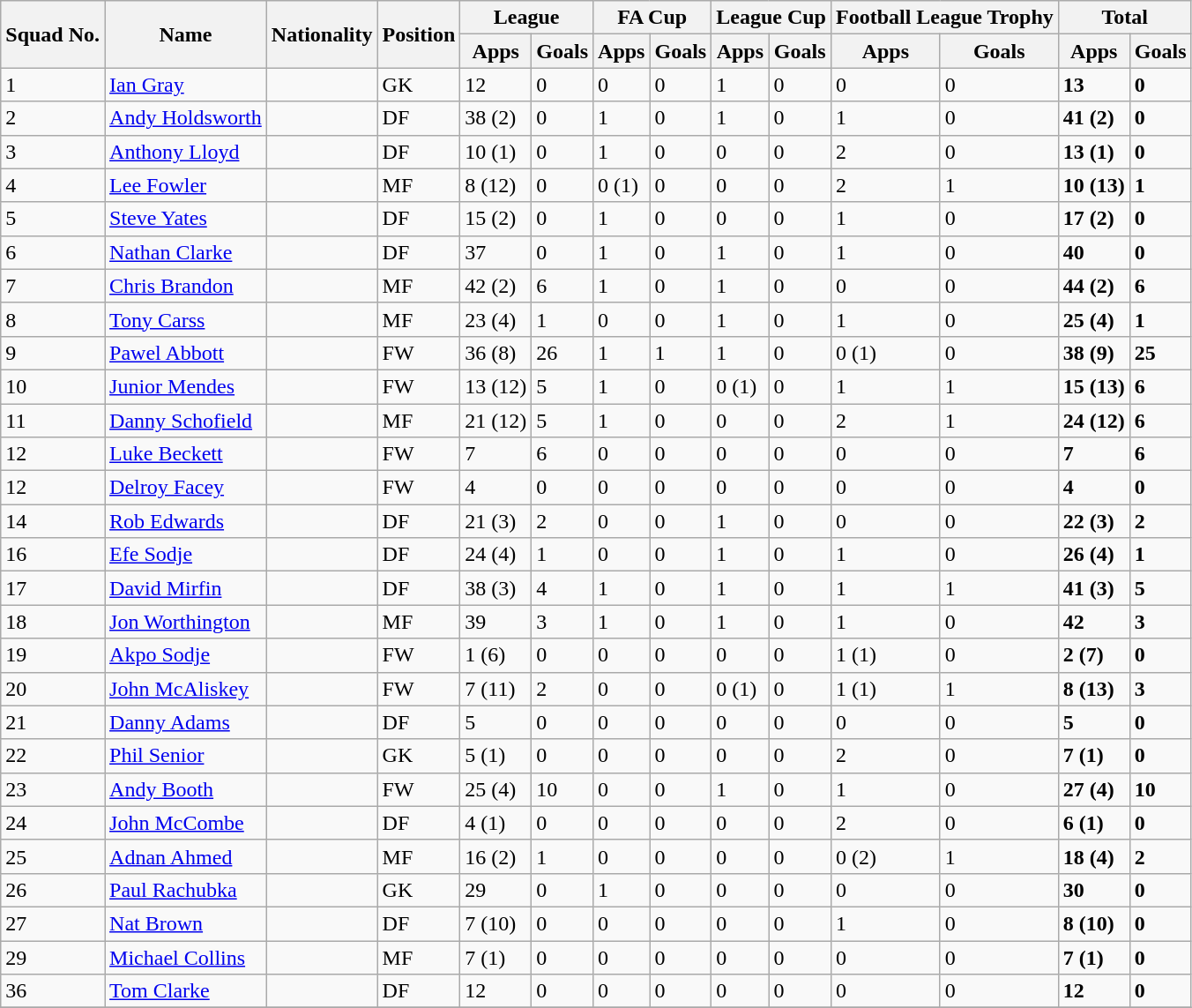<table class="wikitable sortable">
<tr>
<th scope=col rowspan=2>Squad No.</th>
<th scope=col rowspan=2>Name</th>
<th scope=col rowspan=2>Nationality</th>
<th scope=col rowspan=2>Position</th>
<th colspan=2>League</th>
<th colspan=2>FA Cup</th>
<th colspan=2>League Cup</th>
<th colspan=2>Football League Trophy</th>
<th colspan=2>Total</th>
</tr>
<tr>
<th>Apps</th>
<th>Goals</th>
<th>Apps</th>
<th>Goals</th>
<th>Apps</th>
<th>Goals</th>
<th>Apps</th>
<th>Goals</th>
<th>Apps</th>
<th>Goals</th>
</tr>
<tr>
<td>1</td>
<td><a href='#'>Ian Gray</a></td>
<td></td>
<td>GK</td>
<td>12</td>
<td>0</td>
<td>0</td>
<td>0</td>
<td>1</td>
<td>0</td>
<td>0</td>
<td>0</td>
<td><strong>13</strong></td>
<td><strong>0</strong></td>
</tr>
<tr>
<td>2</td>
<td><a href='#'>Andy Holdsworth</a></td>
<td></td>
<td>DF</td>
<td>38 (2)</td>
<td>0</td>
<td>1</td>
<td>0</td>
<td>1</td>
<td>0</td>
<td>1</td>
<td>0</td>
<td><strong>41 (2)</strong></td>
<td><strong>0</strong></td>
</tr>
<tr>
<td>3</td>
<td><a href='#'>Anthony Lloyd</a></td>
<td></td>
<td>DF</td>
<td>10 (1)</td>
<td>0</td>
<td>1</td>
<td>0</td>
<td>0</td>
<td>0</td>
<td>2</td>
<td>0</td>
<td><strong>13 (1)</strong></td>
<td><strong>0</strong></td>
</tr>
<tr>
<td>4</td>
<td><a href='#'>Lee Fowler</a></td>
<td></td>
<td>MF</td>
<td>8 (12)</td>
<td>0</td>
<td>0 (1)</td>
<td>0</td>
<td>0</td>
<td>0</td>
<td>2</td>
<td>1</td>
<td><strong>10 (13)</strong></td>
<td><strong>1</strong></td>
</tr>
<tr>
<td>5</td>
<td><a href='#'>Steve Yates</a></td>
<td></td>
<td>DF</td>
<td>15 (2)</td>
<td>0</td>
<td>1</td>
<td>0</td>
<td>0</td>
<td>0</td>
<td>1</td>
<td>0</td>
<td><strong>17 (2)</strong></td>
<td><strong>0</strong></td>
</tr>
<tr>
<td>6</td>
<td><a href='#'>Nathan Clarke</a></td>
<td></td>
<td>DF</td>
<td>37</td>
<td>0</td>
<td>1</td>
<td>0</td>
<td>1</td>
<td>0</td>
<td>1</td>
<td>0</td>
<td><strong>40</strong></td>
<td><strong>0</strong></td>
</tr>
<tr>
<td>7</td>
<td><a href='#'>Chris Brandon</a></td>
<td></td>
<td>MF</td>
<td>42 (2)</td>
<td>6</td>
<td>1</td>
<td>0</td>
<td>1</td>
<td>0</td>
<td>0</td>
<td>0</td>
<td><strong>44 (2)</strong></td>
<td><strong>6</strong></td>
</tr>
<tr>
<td>8</td>
<td><a href='#'>Tony Carss</a></td>
<td></td>
<td>MF</td>
<td>23 (4)</td>
<td>1</td>
<td>0</td>
<td>0</td>
<td>1</td>
<td>0</td>
<td>1</td>
<td>0</td>
<td><strong>25 (4)</strong></td>
<td><strong>1</strong></td>
</tr>
<tr>
<td>9</td>
<td><a href='#'>Pawel Abbott</a></td>
<td></td>
<td>FW</td>
<td>36 (8)</td>
<td>26</td>
<td>1</td>
<td>1</td>
<td>1</td>
<td>0</td>
<td>0 (1)</td>
<td>0</td>
<td><strong>38 (9)</strong></td>
<td><strong>25</strong></td>
</tr>
<tr>
<td>10</td>
<td><a href='#'>Junior Mendes</a></td>
<td></td>
<td>FW</td>
<td>13 (12)</td>
<td>5</td>
<td>1</td>
<td>0</td>
<td>0 (1)</td>
<td>0</td>
<td>1</td>
<td>1</td>
<td><strong>15 (13)</strong></td>
<td><strong>6</strong></td>
</tr>
<tr>
<td>11</td>
<td><a href='#'>Danny Schofield</a></td>
<td></td>
<td>MF</td>
<td>21 (12)</td>
<td>5</td>
<td>1</td>
<td>0</td>
<td>0</td>
<td>0</td>
<td>2</td>
<td>1</td>
<td><strong>24 (12)</strong></td>
<td><strong>6</strong></td>
</tr>
<tr>
<td>12</td>
<td><a href='#'>Luke Beckett</a></td>
<td></td>
<td>FW</td>
<td>7</td>
<td>6</td>
<td>0</td>
<td>0</td>
<td>0</td>
<td>0</td>
<td>0</td>
<td>0</td>
<td><strong>7</strong></td>
<td><strong>6</strong></td>
</tr>
<tr>
<td>12</td>
<td><a href='#'>Delroy Facey</a></td>
<td></td>
<td>FW</td>
<td>4</td>
<td>0</td>
<td>0</td>
<td>0</td>
<td>0</td>
<td>0</td>
<td>0</td>
<td>0</td>
<td><strong>4</strong></td>
<td><strong>0</strong></td>
</tr>
<tr>
<td>14</td>
<td><a href='#'>Rob Edwards</a></td>
<td></td>
<td>DF</td>
<td>21 (3)</td>
<td>2</td>
<td>0</td>
<td>0</td>
<td>1</td>
<td>0</td>
<td>0</td>
<td>0</td>
<td><strong>22 (3)</strong></td>
<td><strong>2</strong></td>
</tr>
<tr>
<td>16</td>
<td><a href='#'>Efe Sodje</a></td>
<td></td>
<td>DF</td>
<td>24 (4)</td>
<td>1</td>
<td>0</td>
<td>0</td>
<td>1</td>
<td>0</td>
<td>1</td>
<td>0</td>
<td><strong>26 (4)</strong></td>
<td><strong>1</strong></td>
</tr>
<tr>
<td>17</td>
<td><a href='#'>David Mirfin</a></td>
<td></td>
<td>DF</td>
<td>38 (3)</td>
<td>4</td>
<td>1</td>
<td>0</td>
<td>1</td>
<td>0</td>
<td>1</td>
<td>1</td>
<td><strong>41 (3)</strong></td>
<td><strong>5</strong></td>
</tr>
<tr>
<td>18</td>
<td><a href='#'>Jon Worthington</a></td>
<td></td>
<td>MF</td>
<td>39</td>
<td>3</td>
<td>1</td>
<td>0</td>
<td>1</td>
<td>0</td>
<td>1</td>
<td>0</td>
<td><strong>42</strong></td>
<td><strong>3</strong></td>
</tr>
<tr>
<td>19</td>
<td><a href='#'>Akpo Sodje</a></td>
<td></td>
<td>FW</td>
<td>1 (6)</td>
<td>0</td>
<td>0</td>
<td>0</td>
<td>0</td>
<td>0</td>
<td>1 (1)</td>
<td>0</td>
<td><strong>2 (7)</strong></td>
<td><strong>0</strong></td>
</tr>
<tr>
<td>20</td>
<td><a href='#'>John McAliskey</a></td>
<td></td>
<td>FW</td>
<td>7 (11)</td>
<td>2</td>
<td>0</td>
<td>0</td>
<td>0 (1)</td>
<td>0</td>
<td>1 (1)</td>
<td>1</td>
<td><strong>8 (13)</strong></td>
<td><strong>3</strong></td>
</tr>
<tr>
<td>21</td>
<td><a href='#'>Danny Adams</a></td>
<td></td>
<td>DF</td>
<td>5</td>
<td>0</td>
<td>0</td>
<td>0</td>
<td>0</td>
<td>0</td>
<td>0</td>
<td>0</td>
<td><strong>5</strong></td>
<td><strong>0</strong></td>
</tr>
<tr>
<td>22</td>
<td><a href='#'>Phil Senior</a></td>
<td></td>
<td>GK</td>
<td>5 (1)</td>
<td>0</td>
<td>0</td>
<td>0</td>
<td>0</td>
<td>0</td>
<td>2</td>
<td>0</td>
<td><strong>7 (1)</strong></td>
<td><strong>0</strong></td>
</tr>
<tr>
<td>23</td>
<td><a href='#'>Andy Booth</a></td>
<td></td>
<td>FW</td>
<td>25 (4)</td>
<td>10</td>
<td>0</td>
<td>0</td>
<td>1</td>
<td>0</td>
<td>1</td>
<td>0</td>
<td><strong>27 (4)</strong></td>
<td><strong>10</strong></td>
</tr>
<tr>
<td>24</td>
<td><a href='#'>John McCombe</a></td>
<td></td>
<td>DF</td>
<td>4 (1)</td>
<td>0</td>
<td>0</td>
<td>0</td>
<td>0</td>
<td>0</td>
<td>2</td>
<td>0</td>
<td><strong>6 (1)</strong></td>
<td><strong>0</strong></td>
</tr>
<tr>
<td>25</td>
<td><a href='#'>Adnan Ahmed</a></td>
<td></td>
<td>MF</td>
<td>16 (2)</td>
<td>1</td>
<td>0</td>
<td>0</td>
<td>0</td>
<td>0</td>
<td>0 (2)</td>
<td>1</td>
<td><strong>18 (4)</strong></td>
<td><strong>2</strong></td>
</tr>
<tr>
<td>26</td>
<td><a href='#'>Paul Rachubka</a></td>
<td></td>
<td>GK</td>
<td>29</td>
<td>0</td>
<td>1</td>
<td>0</td>
<td>0</td>
<td>0</td>
<td>0</td>
<td>0</td>
<td><strong>30</strong></td>
<td><strong>0</strong></td>
</tr>
<tr>
<td>27</td>
<td><a href='#'>Nat Brown</a></td>
<td></td>
<td>DF</td>
<td>7 (10)</td>
<td>0</td>
<td>0</td>
<td>0</td>
<td>0</td>
<td>0</td>
<td>1</td>
<td>0</td>
<td><strong>8 (10)</strong></td>
<td><strong>0</strong></td>
</tr>
<tr>
<td>29</td>
<td><a href='#'>Michael Collins</a></td>
<td></td>
<td>MF</td>
<td>7 (1)</td>
<td>0</td>
<td>0</td>
<td>0</td>
<td>0</td>
<td>0</td>
<td>0</td>
<td>0</td>
<td><strong>7 (1)</strong></td>
<td><strong>0</strong></td>
</tr>
<tr>
<td>36</td>
<td><a href='#'>Tom Clarke</a></td>
<td></td>
<td>DF</td>
<td>12</td>
<td>0</td>
<td>0</td>
<td>0</td>
<td>0</td>
<td>0</td>
<td>0</td>
<td>0</td>
<td><strong>12</strong></td>
<td><strong>0</strong></td>
</tr>
<tr>
</tr>
</table>
